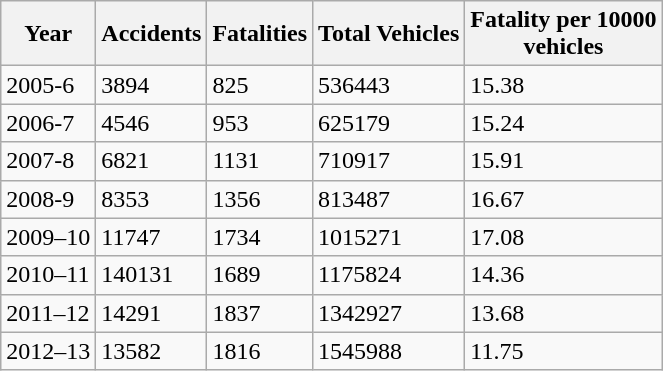<table class="wikitable">
<tr>
<th>Year</th>
<th>Accidents</th>
<th>Fatalities</th>
<th>Total Vehicles</th>
<th>Fatality per 10000<br>vehicles</th>
</tr>
<tr>
<td>2005-6</td>
<td>3894</td>
<td>825</td>
<td>536443</td>
<td>15.38</td>
</tr>
<tr>
<td>2006-7</td>
<td>4546</td>
<td>953</td>
<td>625179</td>
<td>15.24</td>
</tr>
<tr>
<td>2007-8</td>
<td>6821</td>
<td>1131</td>
<td>710917</td>
<td>15.91</td>
</tr>
<tr>
<td>2008-9</td>
<td>8353</td>
<td>1356</td>
<td>813487</td>
<td>16.67</td>
</tr>
<tr>
<td>2009–10</td>
<td>11747</td>
<td>1734</td>
<td>1015271</td>
<td>17.08</td>
</tr>
<tr>
<td>2010–11</td>
<td>140131</td>
<td>1689</td>
<td>1175824</td>
<td>14.36</td>
</tr>
<tr>
<td>2011–12</td>
<td>14291</td>
<td>1837</td>
<td>1342927</td>
<td>13.68</td>
</tr>
<tr>
<td>2012–13</td>
<td>13582</td>
<td>1816</td>
<td>1545988</td>
<td>11.75</td>
</tr>
</table>
